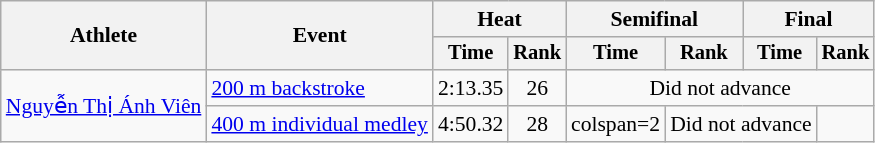<table class=wikitable style="font-size:90%">
<tr>
<th rowspan="2">Athlete</th>
<th rowspan="2">Event</th>
<th colspan="2">Heat</th>
<th colspan="2">Semifinal</th>
<th colspan="2">Final</th>
</tr>
<tr style="font-size:95%">
<th>Time</th>
<th>Rank</th>
<th>Time</th>
<th>Rank</th>
<th>Time</th>
<th>Rank</th>
</tr>
<tr align=center>
<td align=left rowspan=2><a href='#'>Nguyễn Thị Ánh Viên</a></td>
<td align=left><a href='#'>200 m backstroke</a></td>
<td>2:13.35</td>
<td>26</td>
<td colspan=4>Did not advance</td>
</tr>
<tr align=center>
<td align=left><a href='#'>400 m individual medley</a></td>
<td>4:50.32</td>
<td>28</td>
<td>colspan=2 </td>
<td colspan=2>Did not advance</td>
</tr>
</table>
